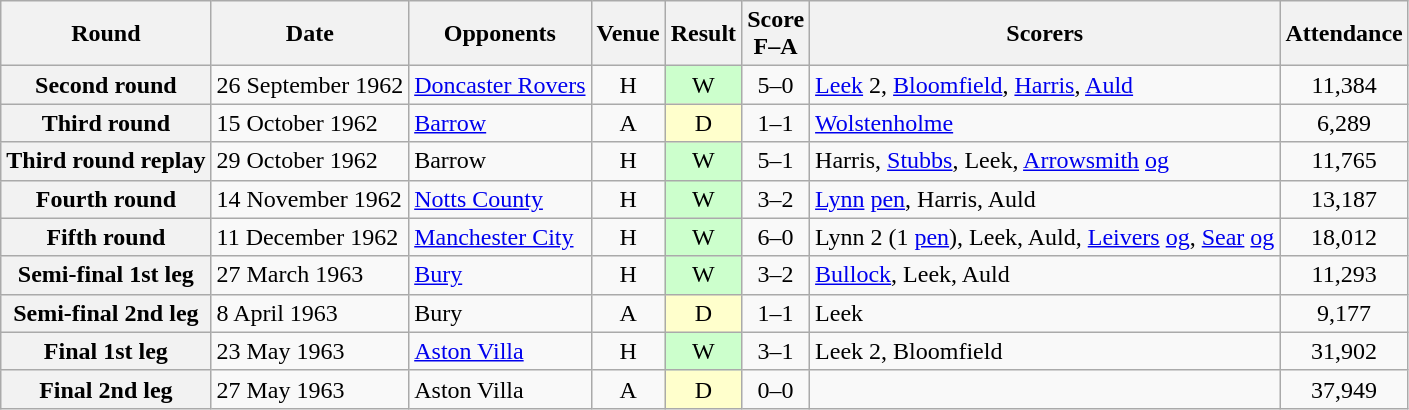<table class="wikitable plainrowheaders" style="text-align:center">
<tr>
<th scope="col">Round</th>
<th scope="col">Date</th>
<th scope="col">Opponents</th>
<th scope="col">Venue</th>
<th scope="col">Result</th>
<th scope="col">Score<br>F–A</th>
<th scope="col">Scorers</th>
<th scope="col">Attendance</th>
</tr>
<tr>
<th scope="row">Second round</th>
<td align="left">26 September 1962</td>
<td align="left"><a href='#'>Doncaster Rovers</a></td>
<td>H</td>
<td style=background:#cfc>W</td>
<td>5–0</td>
<td align="left"><a href='#'>Leek</a> 2, <a href='#'>Bloomfield</a>, <a href='#'>Harris</a>, <a href='#'>Auld</a></td>
<td>11,384</td>
</tr>
<tr>
<th scope="row">Third round</th>
<td align="left">15 October 1962</td>
<td align="left"><a href='#'>Barrow</a></td>
<td>A</td>
<td style=background:#ffc>D</td>
<td>1–1</td>
<td align="left"><a href='#'>Wolstenholme</a></td>
<td>6,289</td>
</tr>
<tr>
<th scope="row">Third round replay</th>
<td align="left">29 October 1962</td>
<td align="left">Barrow</td>
<td>H</td>
<td style=background:#cfc>W</td>
<td>5–1</td>
<td align="left">Harris, <a href='#'>Stubbs</a>, Leek, <a href='#'>Arrowsmith</a> <a href='#'>og</a></td>
<td>11,765</td>
</tr>
<tr>
<th scope="row">Fourth round</th>
<td align="left">14 November 1962</td>
<td align="left"><a href='#'>Notts County</a></td>
<td>H</td>
<td style=background:#cfc>W</td>
<td>3–2</td>
<td align="left"><a href='#'>Lynn</a> <a href='#'>pen</a>, Harris, Auld</td>
<td>13,187</td>
</tr>
<tr>
<th scope="row">Fifth round</th>
<td align="left">11 December 1962</td>
<td align="left"><a href='#'>Manchester City</a></td>
<td>H</td>
<td style=background:#cfc>W</td>
<td>6–0</td>
<td align="left">Lynn 2 (1 <a href='#'>pen</a>), Leek, Auld, <a href='#'>Leivers</a> <a href='#'>og</a>, <a href='#'>Sear</a> <a href='#'>og</a></td>
<td>18,012</td>
</tr>
<tr>
<th scope="row">Semi-final 1st leg</th>
<td align="left">27 March 1963</td>
<td align="left"><a href='#'>Bury</a></td>
<td>H</td>
<td style=background:#cfc>W</td>
<td>3–2</td>
<td align="left"><a href='#'>Bullock</a>, Leek, Auld</td>
<td>11,293</td>
</tr>
<tr>
<th scope="row">Semi-final 2nd leg</th>
<td align="left">8 April 1963</td>
<td align="left">Bury</td>
<td>A</td>
<td style=background:#ffc>D</td>
<td>1–1</td>
<td align="left">Leek</td>
<td>9,177</td>
</tr>
<tr>
<th scope="row">Final 1st leg</th>
<td align="left">23 May 1963</td>
<td align="left"><a href='#'>Aston Villa</a></td>
<td>H</td>
<td style=background:#cfc>W</td>
<td>3–1</td>
<td align="left">Leek 2, Bloomfield</td>
<td>31,902</td>
</tr>
<tr>
<th scope="row">Final 2nd leg</th>
<td align="left">27 May 1963</td>
<td align="left">Aston Villa</td>
<td>A</td>
<td style=background:#ffc>D</td>
<td>0–0</td>
<td></td>
<td>37,949</td>
</tr>
</table>
